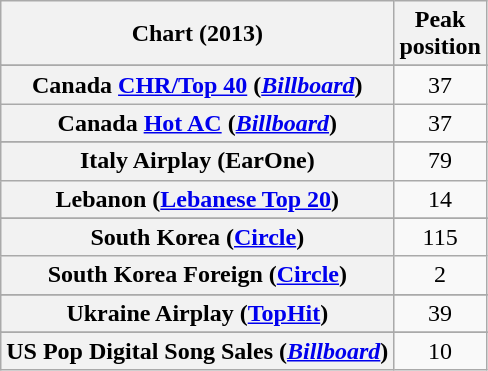<table class="wikitable sortable plainrowheaders" style="text-align:center">
<tr>
<th scope="col">Chart (2013)</th>
<th scope="col">Peak<br>position</th>
</tr>
<tr>
</tr>
<tr>
</tr>
<tr>
</tr>
<tr>
</tr>
<tr>
</tr>
<tr>
<th scope="row">Canada <a href='#'>CHR/Top 40</a> (<em><a href='#'>Billboard</a></em>)</th>
<td>37</td>
</tr>
<tr>
<th scope="row">Canada <a href='#'>Hot AC</a> (<em><a href='#'>Billboard</a></em>)</th>
<td>37</td>
</tr>
<tr>
</tr>
<tr>
</tr>
<tr>
</tr>
<tr>
<th scope="row">Italy Airplay (EarOne)</th>
<td>79</td>
</tr>
<tr>
<th scope="row">Lebanon (<a href='#'>Lebanese Top 20</a>)</th>
<td>14</td>
</tr>
<tr>
</tr>
<tr>
</tr>
<tr>
<th scope="row">South Korea (<a href='#'>Circle</a>)</th>
<td>115</td>
</tr>
<tr>
<th scope="row">South Korea Foreign (<a href='#'>Circle</a>)</th>
<td>2</td>
</tr>
<tr>
</tr>
<tr>
<th scope="row">Ukraine Airplay (<a href='#'>TopHit</a>)</th>
<td>39</td>
</tr>
<tr>
</tr>
<tr>
</tr>
<tr>
</tr>
<tr>
<th scope="row">US Pop Digital Song Sales (<em><a href='#'>Billboard</a></em>)</th>
<td>10</td>
</tr>
</table>
